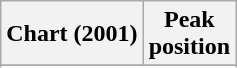<table class="wikitable sortable plainrowheaders" style="text-align:center">
<tr>
<th scope="col">Chart (2001)</th>
<th scope="col">Peak<br> position</th>
</tr>
<tr>
</tr>
<tr>
</tr>
</table>
